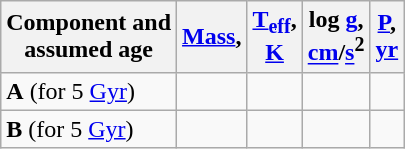<table class="wikitable">
<tr>
<th>Component and<br>assumed age</th>
<th><a href='#'>Mass</a>,<br></th>
<th><a href='#'>T<sub>eff</sub></a>,<br><a href='#'>K</a></th>
<th>log <a href='#'>g</a>,<br><a href='#'>cm</a>/<a href='#'>s</a><sup>2</sup></th>
<th><a href='#'>P</a>,<br><a href='#'>yr</a></th>
</tr>
<tr>
<td><strong>A</strong> (for 5 <a href='#'>Gyr</a>)</td>
<td></td>
<td></td>
<td></td>
<td></td>
</tr>
<tr>
<td><strong>B</strong> (for 5 <a href='#'>Gyr</a>)</td>
<td></td>
<td></td>
<td></td>
<td></td>
</tr>
</table>
